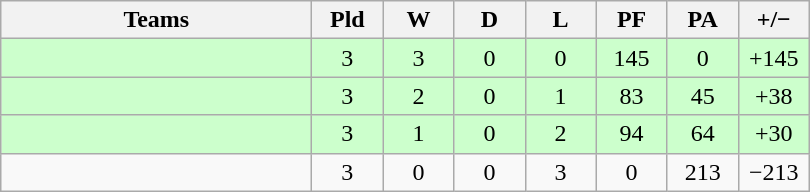<table class="wikitable" style="text-align: center;">
<tr>
<th width="200">Teams</th>
<th width="40">Pld</th>
<th width="40">W</th>
<th width="40">D</th>
<th width="40">L</th>
<th width="40">PF</th>
<th width="40">PA</th>
<th width="40">+/−</th>
</tr>
<tr bgcolor=ccffcc>
<td align=left></td>
<td>3</td>
<td>3</td>
<td>0</td>
<td>0</td>
<td>145</td>
<td>0</td>
<td>+145</td>
</tr>
<tr bgcolor=ccffcc>
<td align=left></td>
<td>3</td>
<td>2</td>
<td>0</td>
<td>1</td>
<td>83</td>
<td>45</td>
<td>+38</td>
</tr>
<tr bgcolor=ccffcc>
<td align=left></td>
<td>3</td>
<td>1</td>
<td>0</td>
<td>2</td>
<td>94</td>
<td>64</td>
<td>+30</td>
</tr>
<tr>
<td align=left></td>
<td>3</td>
<td>0</td>
<td>0</td>
<td>3</td>
<td>0</td>
<td>213</td>
<td>−213</td>
</tr>
</table>
